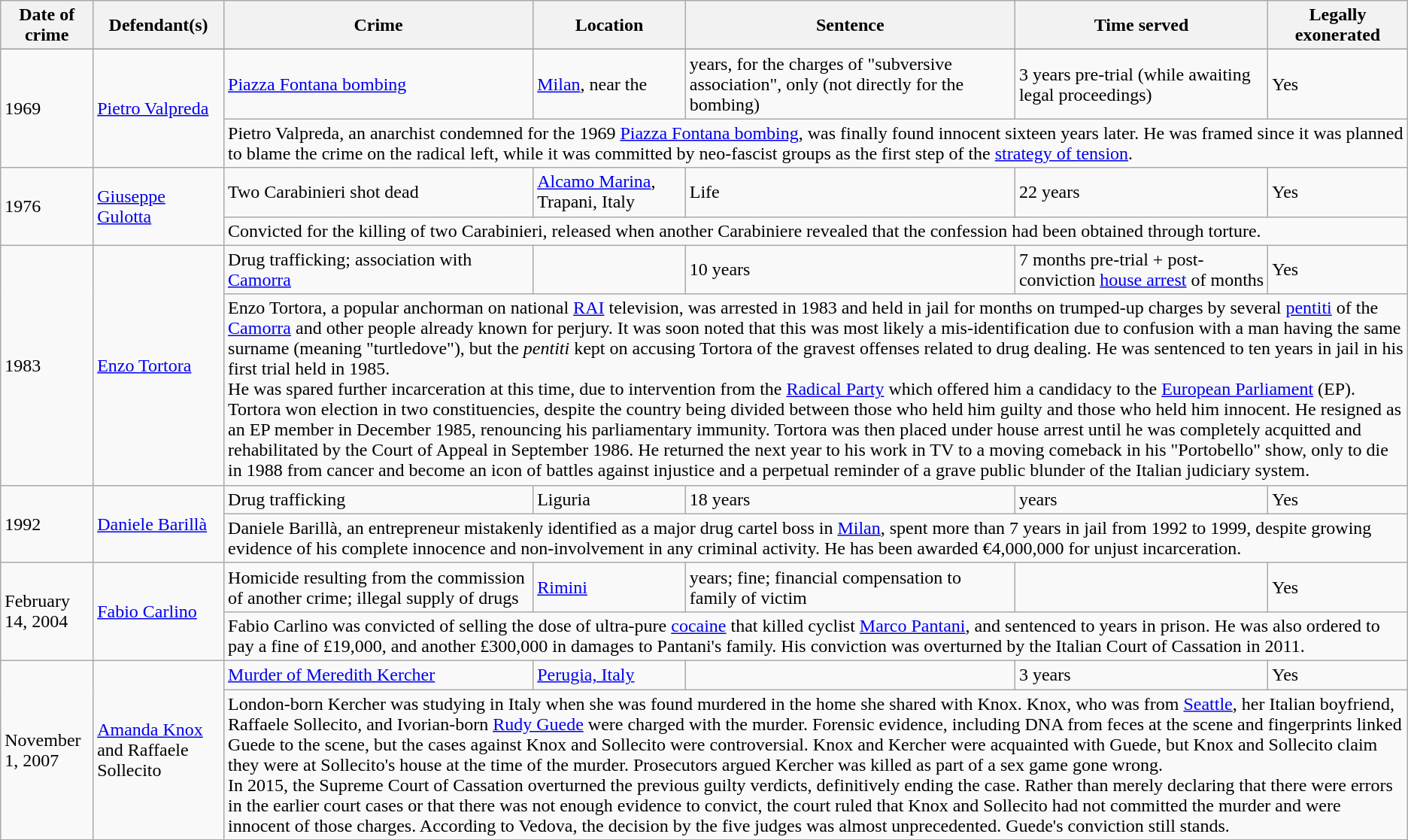<table class="wikitable sortable">
<tr>
<th>Date of crime</th>
<th>Defendant(s)</th>
<th>Crime</th>
<th>Location</th>
<th>Sentence</th>
<th>Time served</th>
<th>Legally exonerated</th>
</tr>
<tr>
</tr>
<tr ->
<td rowspan="2">1969</td>
<td rowspan="2"><a href='#'>Pietro Valpreda</a></td>
<td><a href='#'>Piazza Fontana bombing</a></td>
<td><a href='#'>Milan</a>, near the </td>
<td> years, for the charges of "subversive association", only (not directly for the bombing)</td>
<td>3 years pre-trial (while awaiting legal proceedings)</td>
<td>Yes</td>
</tr>
<tr>
<td colspan=5>Pietro Valpreda, an anarchist condemned for the 1969 <a href='#'>Piazza Fontana bombing</a>, was finally found innocent sixteen years later. He was framed since it was planned to blame the crime on the radical left, while it was committed by neo-fascist groups as the first step of the <a href='#'>strategy of tension</a>.</td>
</tr>
<tr ->
<td rowspan="2">1976</td>
<td rowspan="2"><a href='#'>Giuseppe Gulotta</a></td>
<td>Two Carabinieri shot dead</td>
<td><a href='#'>Alcamo Marina</a>, Trapani, Italy</td>
<td>Life</td>
<td>22 years</td>
<td>Yes</td>
</tr>
<tr>
<td colspan=5>Convicted for the killing of two Carabinieri, released when another Carabiniere revealed that the confession had been obtained through torture.</td>
</tr>
<tr ->
<td rowspan="2">1983</td>
<td rowspan="2"><a href='#'>Enzo Tortora</a></td>
<td>Drug trafficking; association with <a href='#'>Camorra</a></td>
<td></td>
<td>10 years</td>
<td>7 months pre-trial + post-conviction <a href='#'>house arrest</a> of  months</td>
<td>Yes</td>
</tr>
<tr>
<td colspan=5>Enzo Tortora, a popular anchorman on national <a href='#'>RAI</a> television, was arrested in 1983 and held in jail for months on trumped-up charges by several <a href='#'>pentiti</a> of the <a href='#'>Camorra</a> and other people already known for perjury. It was soon noted that this was most likely a mis-identification due to confusion with a man having the same surname (meaning "turtledove"), but the <em>pentiti</em> kept on accusing Tortora of the gravest offenses related to drug dealing. He was sentenced to ten years in jail in his first trial held in 1985.<br>He was spared further incarceration at this time, due to intervention from the <a href='#'>Radical Party</a> which offered him a candidacy to the <a href='#'>European Parliament</a> (EP). Tortora won election in two constituencies, despite the country being divided between those who held him guilty and those who held him innocent. He resigned as an EP member in December 1985, renouncing his parliamentary immunity. Tortora was then placed under house arrest until he was completely acquitted and rehabilitated by the Court of Appeal in September 1986. He returned the next year to his work in TV to a moving comeback in his "Portobello" show, only to die in 1988 from cancer and become an icon of battles against injustice and a perpetual reminder of a grave public blunder of the Italian judiciary system.</td>
</tr>
<tr ->
<td rowspan="2">1992</td>
<td rowspan="2"><a href='#'>Daniele Barillà</a></td>
<td>Drug trafficking</td>
<td>Liguria</td>
<td>18 years</td>
<td> years</td>
<td>Yes</td>
</tr>
<tr>
<td colspan=5>Daniele Barillà, an entrepreneur mistakenly identified as a major drug cartel boss in <a href='#'>Milan</a>, spent more than 7 years in jail from 1992 to 1999, despite growing evidence of his complete innocence and non-involvement in any criminal activity. He has been awarded €4,000,000 for unjust incarceration.</td>
</tr>
<tr ->
<td rowspan="2">February 14, 2004</td>
<td rowspan="2"><a href='#'>Fabio Carlino</a></td>
<td>Homicide resulting from the commission of another crime; illegal supply of drugs</td>
<td><a href='#'>Rimini</a></td>
<td> years; fine; financial compensation to family of victim</td>
<td></td>
<td>Yes</td>
</tr>
<tr>
<td colspan=5>Fabio Carlino was convicted of selling the dose of ultra-pure <a href='#'>cocaine</a> that killed cyclist <a href='#'>Marco Pantani</a>, and sentenced to  years in prison. He was also ordered to pay a fine of £19,000, and another £300,000 in damages to Pantani's family. His conviction was overturned by the Italian Court of Cassation in 2011.</td>
</tr>
<tr ->
<td rowspan="2">November 1, 2007</td>
<td rowspan="2"><a href='#'>Amanda Knox</a> and Raffaele Sollecito</td>
<td><a href='#'>Murder of Meredith Kercher</a></td>
<td><a href='#'>Perugia, Italy</a></td>
<td></td>
<td>3 years</td>
<td>Yes</td>
</tr>
<tr>
<td colspan=5>London-born Kercher was studying in Italy when she was found murdered in the home she shared with Knox. Knox, who was from <a href='#'>Seattle</a>, her Italian boyfriend, Raffaele Sollecito, and Ivorian-born <a href='#'>Rudy Guede</a> were charged with the murder. Forensic evidence, including DNA from feces at the scene and fingerprints linked Guede to the scene, but the cases against Knox and Sollecito were controversial. Knox and Kercher were acquainted with Guede, but Knox and Sollecito claim they were at Sollecito's house at the time of the murder. Prosecutors argued Kercher was killed as part of a sex game gone wrong.<br>In 2015, the Supreme Court of Cassation overturned the previous guilty verdicts, definitively ending the case. Rather than merely declaring that there were errors in the earlier court cases or that there was not enough evidence to convict, the court ruled that Knox and Sollecito had not committed the murder and were innocent of those charges. According to Vedova, the decision by the five judges was almost unprecedented. Guede's conviction still stands.</td>
</tr>
</table>
